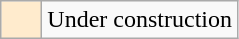<table class="wikitable">
<tr>
<td style="background:#ffebcd; width:20px;"></td>
<td>Under construction</td>
</tr>
</table>
